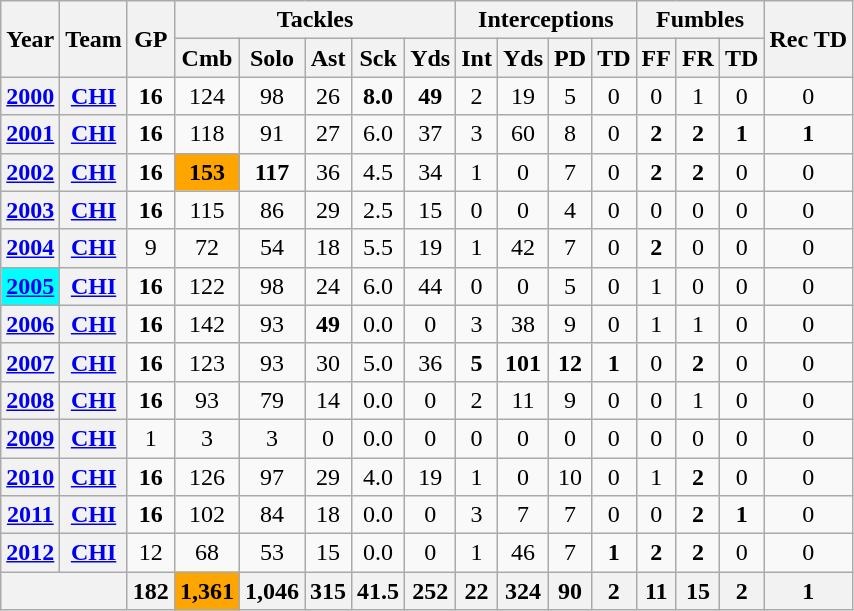<table class="wikitable" style="text-align: center;">
<tr>
<th rowspan="2">Year</th>
<th rowspan="2">Team</th>
<th rowspan="2">GP</th>
<th colspan="5">Tackles</th>
<th colspan="4">Interceptions</th>
<th colspan="3">Fumbles</th>
<th rowspan="2">Rec TD</th>
</tr>
<tr>
<th>Cmb</th>
<th>Solo</th>
<th>Ast</th>
<th>Sck</th>
<th>Yds</th>
<th>Int</th>
<th>Yds</th>
<th>PD</th>
<th>TD</th>
<th>FF</th>
<th>FR</th>
<th>TD</th>
</tr>
<tr>
<th><a href='#'>2000</a></th>
<th><a href='#'>CHI</a></th>
<td><strong>16</strong></td>
<td>124</td>
<td>98</td>
<td>26</td>
<td><strong>8.0</strong></td>
<td><strong>49</strong></td>
<td>2</td>
<td>19</td>
<td>5</td>
<td>0</td>
<td>0</td>
<td>1</td>
<td>0</td>
<td>0</td>
</tr>
<tr>
<th><a href='#'>2001</a></th>
<th><a href='#'>CHI</a></th>
<td><strong>16</strong></td>
<td>118</td>
<td>91</td>
<td>27</td>
<td>6.0</td>
<td>37</td>
<td>3</td>
<td>60</td>
<td>8</td>
<td>0</td>
<td><strong>2</strong></td>
<td><strong>2</strong></td>
<td><strong>1</strong></td>
<td><strong>1</strong></td>
</tr>
<tr>
<th><a href='#'>2002</a></th>
<th><a href='#'>CHI</a></th>
<td><strong>16</strong></td>
<td style="background:orange;"><strong>153</strong></td>
<td><strong>117</strong></td>
<td>36</td>
<td>4.5</td>
<td>34</td>
<td>1</td>
<td>0</td>
<td>7</td>
<td>0</td>
<td><strong>2</strong></td>
<td><strong>2</strong></td>
<td>0</td>
<td>0</td>
</tr>
<tr>
<th><a href='#'>2003</a></th>
<th><a href='#'>CHI</a></th>
<td><strong>16</strong></td>
<td>115</td>
<td>86</td>
<td>29</td>
<td>2.5</td>
<td>15</td>
<td>0</td>
<td>0</td>
<td>4</td>
<td>0</td>
<td>0</td>
<td>0</td>
<td>0</td>
<td>0</td>
</tr>
<tr>
<th><a href='#'>2004</a></th>
<th><a href='#'>CHI</a></th>
<td>9</td>
<td>72</td>
<td>54</td>
<td>18</td>
<td>5.5</td>
<td>19</td>
<td>1</td>
<td>42</td>
<td>7</td>
<td>0</td>
<td><strong>2</strong></td>
<td>0</td>
<td>0</td>
<td>0</td>
</tr>
<tr>
<th style="background:#00ffff;"><a href='#'>2005</a></th>
<th><a href='#'>CHI</a></th>
<td><strong>16</strong></td>
<td>122</td>
<td>98</td>
<td>24</td>
<td>6.0</td>
<td>44</td>
<td>0</td>
<td>0</td>
<td>5</td>
<td>0</td>
<td>1</td>
<td>0</td>
<td>0</td>
<td>0</td>
</tr>
<tr>
<th><a href='#'>2006</a></th>
<th><a href='#'>CHI</a></th>
<td><strong>16</strong></td>
<td>142</td>
<td>93</td>
<td><strong>49</strong></td>
<td>0.0</td>
<td>0</td>
<td>3</td>
<td>38</td>
<td>9</td>
<td>0</td>
<td>1</td>
<td>1</td>
<td>0</td>
<td>0</td>
</tr>
<tr>
<th><a href='#'>2007</a></th>
<th><a href='#'>CHI</a></th>
<td><strong>16</strong></td>
<td>123</td>
<td>93</td>
<td>30</td>
<td>5.0</td>
<td>36</td>
<td><strong>5</strong></td>
<td><strong>101</strong></td>
<td><strong>12</strong></td>
<td><strong>1</strong></td>
<td>0</td>
<td><strong>2</strong></td>
<td>0</td>
<td>0</td>
</tr>
<tr>
<th><a href='#'>2008</a></th>
<th><a href='#'>CHI</a></th>
<td><strong>16</strong></td>
<td>93</td>
<td>79</td>
<td>14</td>
<td>0.0</td>
<td>0</td>
<td>2</td>
<td>11</td>
<td>9</td>
<td>0</td>
<td>0</td>
<td>1</td>
<td>0</td>
<td>0</td>
</tr>
<tr>
<th><a href='#'>2009</a></th>
<th><a href='#'>CHI</a></th>
<td>1</td>
<td>3</td>
<td>3</td>
<td>0</td>
<td>0.0</td>
<td>0</td>
<td>0</td>
<td>0</td>
<td>0</td>
<td>0</td>
<td>0</td>
<td>0</td>
<td>0</td>
<td>0</td>
</tr>
<tr>
<th><a href='#'>2010</a></th>
<th><a href='#'>CHI</a></th>
<td><strong>16</strong></td>
<td>126</td>
<td>97</td>
<td>29</td>
<td>4.0</td>
<td>19</td>
<td>1</td>
<td>0</td>
<td>10</td>
<td>0</td>
<td>1</td>
<td><strong>2</strong></td>
<td>0</td>
<td>0</td>
</tr>
<tr>
<th><a href='#'>2011</a></th>
<th><a href='#'>CHI</a></th>
<td><strong>16</strong></td>
<td>102</td>
<td>84</td>
<td>18</td>
<td>0.0</td>
<td>0</td>
<td>3</td>
<td>7</td>
<td>7</td>
<td>0</td>
<td>0</td>
<td><strong>2</strong></td>
<td><strong>1</strong></td>
<td>0</td>
</tr>
<tr>
<th><a href='#'>2012</a></th>
<th><a href='#'>CHI</a></th>
<td>12</td>
<td>68</td>
<td>53</td>
<td>15</td>
<td>0.0</td>
<td>0</td>
<td>1</td>
<td>46</td>
<td>7</td>
<td><strong>1</strong></td>
<td><strong>2</strong></td>
<td><strong>2</strong></td>
<td>0</td>
<td>0</td>
</tr>
<tr>
<th colspan="2"></th>
<th>182</th>
<th style="background:orange;">1,361</th>
<th>1,046</th>
<th>315</th>
<th>41.5</th>
<th>252</th>
<th>22</th>
<th>324</th>
<th>90</th>
<th>2</th>
<th>11</th>
<th>15</th>
<th>2</th>
<th>1</th>
</tr>
</table>
